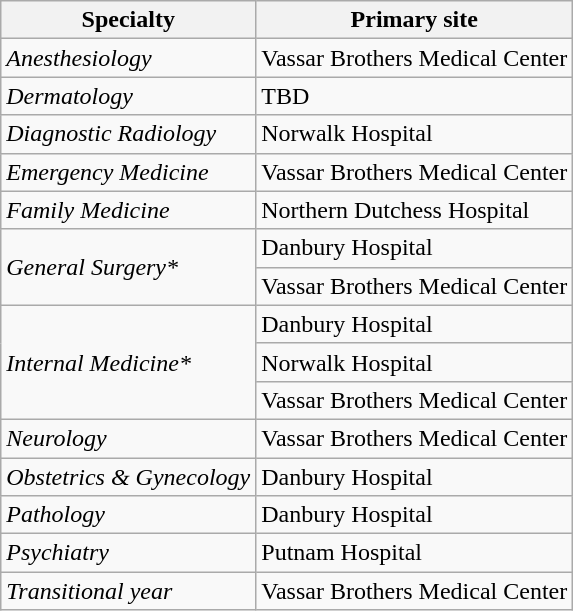<table class="wikitable">
<tr style="font-weight:bold;">
<th style="font-family:inherit;">Specialty</th>
<th>Primary site</th>
</tr>
<tr>
<td><em>Anesthesiology</em></td>
<td>Vassar Brothers Medical Center</td>
</tr>
<tr>
<td><em>Dermatology</em></td>
<td>TBD</td>
</tr>
<tr>
<td><em>Diagnostic Radiology</em></td>
<td>Norwalk Hospital</td>
</tr>
<tr>
<td><em>Emergency Medicine</em></td>
<td>Vassar Brothers Medical Center</td>
</tr>
<tr>
<td><em>Family Medicine</em></td>
<td>Northern Dutchess Hospital</td>
</tr>
<tr>
<td rowspan="2"><em>General Surgery*</em></td>
<td>Danbury Hospital</td>
</tr>
<tr>
<td>Vassar Brothers Medical Center</td>
</tr>
<tr>
<td rowspan="3"><em>Internal Medicine*</em></td>
<td>Danbury Hospital</td>
</tr>
<tr>
<td>Norwalk Hospital</td>
</tr>
<tr>
<td>Vassar Brothers Medical Center</td>
</tr>
<tr>
<td><em>Neurology</em></td>
<td>Vassar Brothers Medical Center</td>
</tr>
<tr>
<td><em>Obstetrics & Gynecology</em></td>
<td>Danbury Hospital</td>
</tr>
<tr>
<td><em>Pathology</em></td>
<td>Danbury Hospital</td>
</tr>
<tr>
<td><em>Psychiatry</em></td>
<td>Putnam Hospital</td>
</tr>
<tr>
<td><em>Transitional year</em></td>
<td>Vassar Brothers Medical Center</td>
</tr>
</table>
